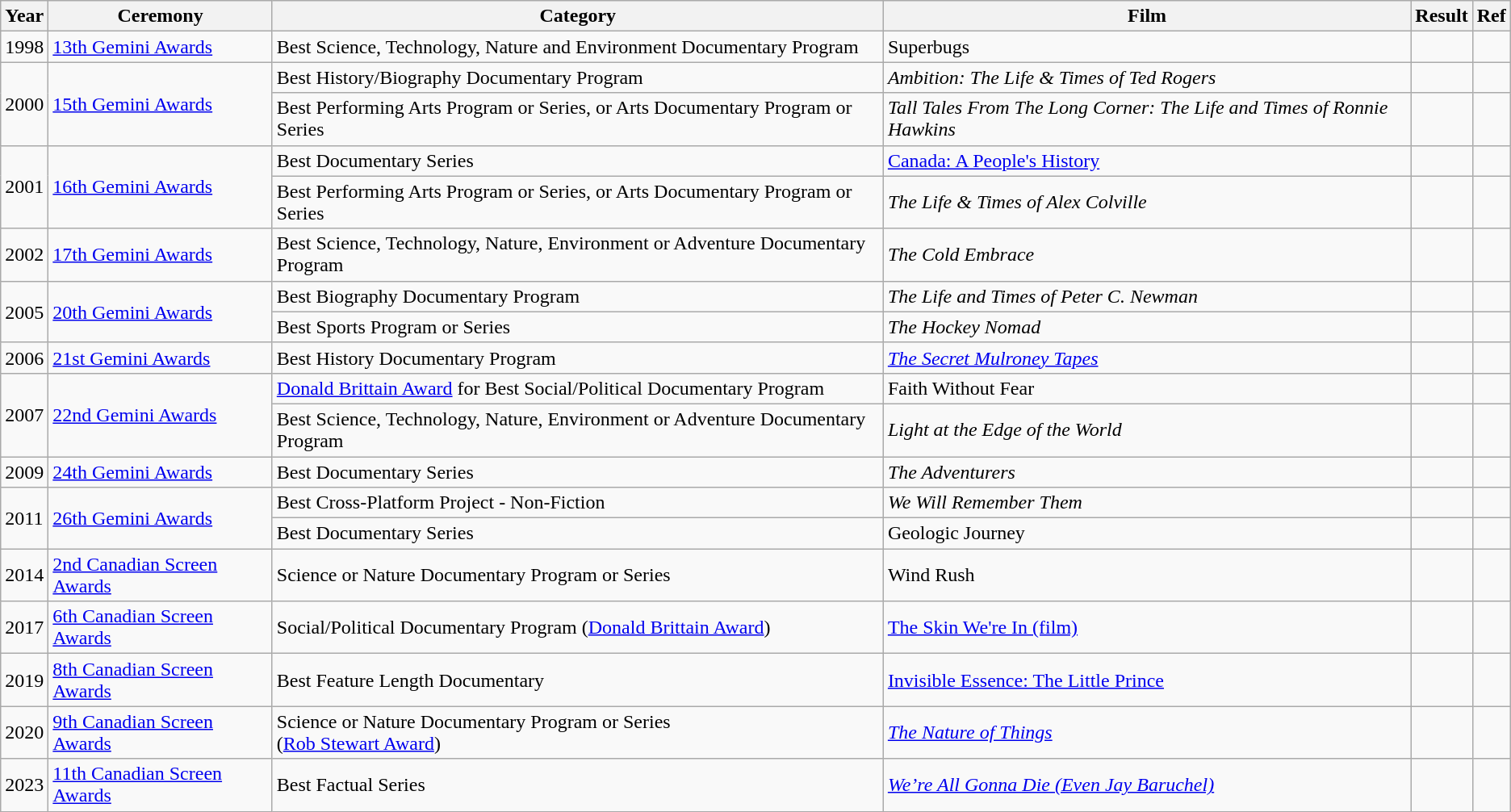<table class="wikitable">
<tr>
<th>Year</th>
<th>Ceremony</th>
<th>Category</th>
<th>Film</th>
<th>Result</th>
<th>Ref</th>
</tr>
<tr>
<td>1998</td>
<td><a href='#'>13th Gemini Awards</a></td>
<td>Best Science, Technology, Nature and Environment Documentary Program</td>
<td>Superbugs</td>
<td></td>
<td></td>
</tr>
<tr>
<td rowspan="2">2000</td>
<td rowspan="2"><a href='#'>15th Gemini Awards</a></td>
<td>Best History/Biography Documentary Program</td>
<td><em>Ambition: The Life & Times of Ted Rogers</em></td>
<td></td>
<td></td>
</tr>
<tr>
<td>Best Performing Arts Program or Series, or Arts Documentary Program or Series</td>
<td><em>Tall Tales From The Long Corner: The Life and Times of Ronnie Hawkins</em></td>
<td></td>
<td></td>
</tr>
<tr>
<td rowspan="2">2001</td>
<td rowspan="2"><a href='#'>16th Gemini Awards</a></td>
<td>Best Documentary Series</td>
<td><a href='#'>Canada: A People's History</a></td>
<td></td>
<td></td>
</tr>
<tr>
<td>Best Performing Arts Program or Series, or Arts Documentary Program or Series</td>
<td><em>The Life & Times of Alex Colville</em></td>
<td></td>
<td></td>
</tr>
<tr>
<td>2002</td>
<td><a href='#'>17th Gemini Awards</a></td>
<td>Best Science, Technology, Nature, Environment or Adventure Documentary Program</td>
<td><em>The Cold Embrace</em></td>
<td></td>
<td></td>
</tr>
<tr>
<td rowspan="2">2005</td>
<td rowspan="2"><a href='#'>20th Gemini Awards</a></td>
<td>Best Biography Documentary Program</td>
<td><em>The Life and Times of Peter C. Newman</em></td>
<td></td>
<td></td>
</tr>
<tr>
<td>Best Sports Program or Series</td>
<td><em>The Hockey Nomad</em></td>
<td></td>
<td></td>
</tr>
<tr>
<td>2006</td>
<td><a href='#'>21st Gemini Awards</a></td>
<td>Best History Documentary Program</td>
<td><em><a href='#'>The Secret Mulroney Tapes</a></em></td>
<td></td>
<td></td>
</tr>
<tr>
<td rowspan="2">2007</td>
<td rowspan="2"><a href='#'>22nd Gemini Awards</a></td>
<td><a href='#'>Donald Brittain Award</a> for Best Social/Political Documentary Program</td>
<td>Faith Without Fear</td>
<td></td>
<td></td>
</tr>
<tr>
<td>Best Science, Technology, Nature, Environment or Adventure Documentary Program</td>
<td><em>Light at the Edge of the World</em></td>
<td></td>
<td></td>
</tr>
<tr>
<td>2009</td>
<td><a href='#'>24th Gemini Awards</a></td>
<td>Best Documentary Series</td>
<td><em>The Adventurers</em></td>
<td></td>
<td></td>
</tr>
<tr>
<td rowspan="2">2011</td>
<td rowspan="2"><a href='#'>26th Gemini Awards</a></td>
<td>Best Cross-Platform Project - Non-Fiction</td>
<td><em>We Will Remember Them</em></td>
<td></td>
<td></td>
</tr>
<tr>
<td>Best Documentary Series</td>
<td>Geologic Journey</td>
<td></td>
<td></td>
</tr>
<tr>
<td>2014</td>
<td><a href='#'>2nd Canadian Screen Awards</a></td>
<td>Science or Nature Documentary Program or Series</td>
<td>Wind Rush</td>
<td></td>
<td></td>
</tr>
<tr>
<td>2017</td>
<td><a href='#'>6th Canadian Screen Awards</a></td>
<td>Social/Political Documentary Program (<a href='#'>Donald Brittain Award</a>)</td>
<td><a href='#'>The Skin We're In (film)</a></td>
<td></td>
<td></td>
</tr>
<tr>
<td>2019</td>
<td><a href='#'>8th Canadian Screen Awards</a></td>
<td>Best Feature Length Documentary</td>
<td><a href='#'>Invisible Essence: The Little Prince</a></td>
<td></td>
<td></td>
</tr>
<tr>
<td>2020</td>
<td><a href='#'>9th Canadian Screen Awards</a></td>
<td>Science or Nature Documentary Program or Series<br>(<a href='#'>Rob Stewart Award</a>)</td>
<td><em><a href='#'>The Nature of Things</a></em></td>
<td></td>
<td></td>
</tr>
<tr>
<td>2023</td>
<td><a href='#'>11th Canadian Screen Awards</a></td>
<td>Best Factual Series</td>
<td><em><a href='#'>We’re All Gonna Die (Even Jay Baruchel)</a></em></td>
<td></td>
<td></td>
</tr>
</table>
